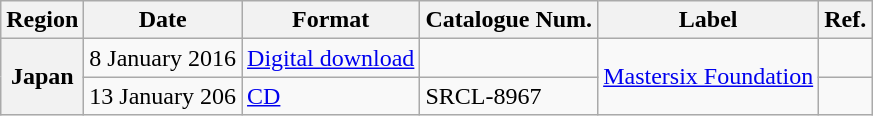<table class="wikitable sortable plainrowheaders">
<tr>
<th scope="col">Region</th>
<th scope="col">Date</th>
<th scope="col">Format</th>
<th scope="col">Catalogue Num.</th>
<th scope="col">Label</th>
<th scope="col">Ref.</th>
</tr>
<tr>
<th scope="row" rowspan="2">Japan</th>
<td>8 January 2016</td>
<td><a href='#'>Digital download</a></td>
<td></td>
<td rowspan="2"><a href='#'>Mastersix Foundation</a></td>
<td></td>
</tr>
<tr>
<td>13 January 206</td>
<td><a href='#'>CD</a></td>
<td>SRCL-8967</td>
<td></td>
</tr>
</table>
